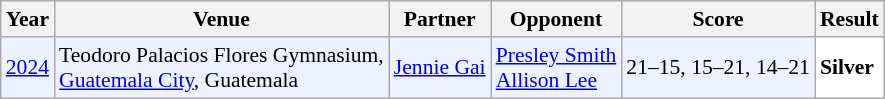<table class="sortable wikitable" style="font-size: 90%;">
<tr>
<th>Year</th>
<th>Venue</th>
<th>Partner</th>
<th>Opponent</th>
<th>Score</th>
<th>Result</th>
</tr>
<tr style="background:#ECF2FF">
<td align="center"><a href='#'>2024</a></td>
<td align="left">Teodoro Palacios Flores Gymnasium,<br><a href='#'>Guatemala City</a>, Guatemala</td>
<td align="left"> <a href='#'>Jennie Gai</a></td>
<td align="left"> <a href='#'>Presley Smith</a><br> <a href='#'>Allison Lee</a></td>
<td align="left">21–15, 15–21, 14–21</td>
<td style="text-align:left; background:white"> <strong>Silver</strong></td>
</tr>
</table>
